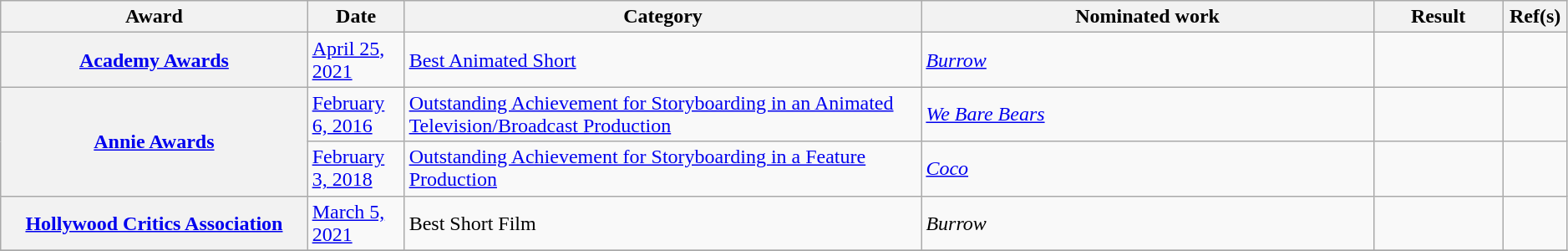<table class="wikitable sortable plainrowheaders" style="width:99%;">
<tr>
<th scope="col" style="width:19%;">Award</th>
<th scope="col" style="width:6%;">Date</th>
<th scope="col" style="width:32%;">Category</th>
<th scope="col" style="width:28%;">Nominated work</th>
<th scope="col" style="width:8%;">Result</th>
<th scope="col" style="width:4%;" class="unsortable">Ref(s)</th>
</tr>
<tr>
<th scope="row"><a href='#'>Academy Awards</a></th>
<td><a href='#'>April 25, 2021</a></td>
<td><a href='#'>Best Animated Short</a></td>
<td><em><a href='#'>Burrow</a></em></td>
<td></td>
<td style="text-align:center;"><br></td>
</tr>
<tr>
<th rowspan="2" scope="row"><a href='#'>Annie Awards</a></th>
<td><a href='#'>February 6, 2016</a></td>
<td><a href='#'>Outstanding Achievement for Storyboarding in an Animated Television/Broadcast Production</a></td>
<td><em><a href='#'>We Bare Bears</a></em></td>
<td></td>
<td style="text-align:center;"></td>
</tr>
<tr>
<td><a href='#'>February 3, 2018</a></td>
<td><a href='#'>Outstanding Achievement for Storyboarding in a Feature Production</a></td>
<td><em><a href='#'>Coco</a></em></td>
<td></td>
<td style="text-align:center;"></td>
</tr>
<tr>
<th scope="row"><a href='#'>Hollywood Critics Association</a></th>
<td><a href='#'>March 5, 2021</a></td>
<td>Best Short Film</td>
<td><em>Burrow</em></td>
<td></td>
<td style="text-align:center;"></td>
</tr>
<tr>
</tr>
</table>
